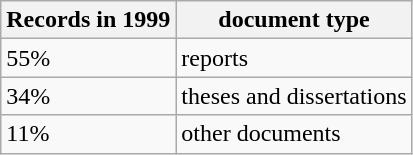<table class="wikitable">
<tr>
<th>Records in 1999</th>
<th>document type</th>
</tr>
<tr>
<td>55%</td>
<td>reports</td>
</tr>
<tr>
<td>34%</td>
<td>theses and dissertations</td>
</tr>
<tr>
<td>11%</td>
<td>other documents</td>
</tr>
</table>
